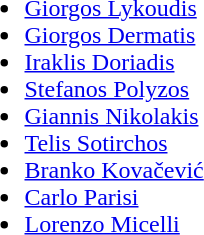<table>
<tr style="vertical-align: top;">
<td><br><ul><li> <a href='#'>Giorgos Lykoudis</a></li><li> <a href='#'>Giorgos Dermatis</a></li><li> <a href='#'>Iraklis Doriadis</a></li><li> <a href='#'>Stefanos Polyzos</a></li><li> <a href='#'>Giannis Nikolakis</a></li><li> <a href='#'>Telis Sotirchos</a></li><li> <a href='#'>Branko Kovačević</a></li><li> <a href='#'>Carlo Parisi</a></li><li> <a href='#'>Lorenzo Micelli</a></li></ul></td>
</tr>
</table>
